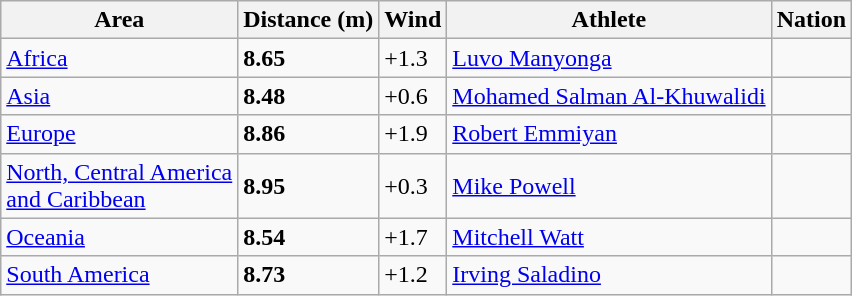<table class="wikitable">
<tr>
<th>Area</th>
<th>Distance (m)</th>
<th>Wind</th>
<th>Athlete</th>
<th>Nation</th>
</tr>
<tr>
<td><a href='#'>Africa</a> </td>
<td><strong>8.65</strong></td>
<td>+1.3</td>
<td><a href='#'>Luvo Manyonga</a></td>
<td></td>
</tr>
<tr>
<td><a href='#'>Asia</a> </td>
<td><strong>8.48</strong></td>
<td>+0.6</td>
<td><a href='#'>Mohamed Salman Al-Khuwalidi</a></td>
<td></td>
</tr>
<tr>
<td><a href='#'>Europe</a> </td>
<td><strong>8.86</strong></td>
<td>+1.9</td>
<td><a href='#'>Robert Emmiyan</a></td>
<td></td>
</tr>
<tr>
<td><a href='#'>North, Central America<br> and Caribbean</a> </td>
<td><strong>8.95</strong> </td>
<td>+0.3</td>
<td><a href='#'>Mike Powell</a></td>
<td></td>
</tr>
<tr>
<td><a href='#'>Oceania</a> </td>
<td><strong>8.54</strong></td>
<td>+1.7</td>
<td><a href='#'>Mitchell Watt</a></td>
<td></td>
</tr>
<tr>
<td><a href='#'>South America</a> </td>
<td><strong>8.73</strong></td>
<td>+1.2</td>
<td><a href='#'>Irving Saladino</a></td>
<td></td>
</tr>
</table>
